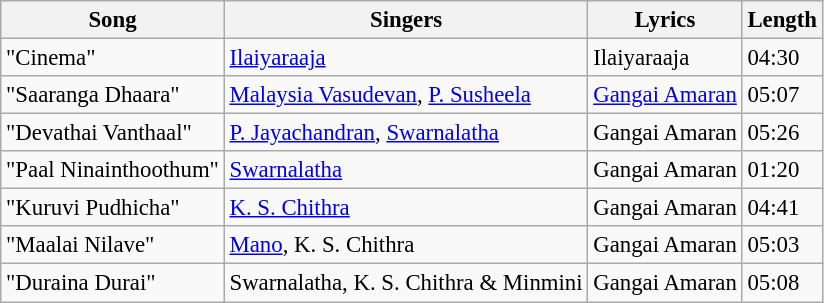<table class="wikitable" style="font-size:95%;">
<tr>
<th>Song</th>
<th>Singers</th>
<th>Lyrics</th>
<th>Length</th>
</tr>
<tr>
<td>"Cinema"</td>
<td><a href='#'>Ilaiyaraaja</a></td>
<td>Ilaiyaraaja</td>
<td>04:30</td>
</tr>
<tr>
<td>"Saaranga Dhaara"</td>
<td><a href='#'>Malaysia Vasudevan</a>, <a href='#'>P. Susheela</a></td>
<td><a href='#'>Gangai Amaran</a></td>
<td>05:07</td>
</tr>
<tr>
<td>"Devathai Vanthaal"</td>
<td><a href='#'>P. Jayachandran</a>, <a href='#'>Swarnalatha</a></td>
<td>Gangai Amaran</td>
<td>05:26</td>
</tr>
<tr>
<td>"Paal Ninainthoothum"</td>
<td><a href='#'>Swarnalatha</a></td>
<td>Gangai Amaran</td>
<td>01:20</td>
</tr>
<tr>
<td>"Kuruvi Pudhicha"</td>
<td><a href='#'>K. S. Chithra</a></td>
<td>Gangai Amaran</td>
<td>04:41</td>
</tr>
<tr>
<td>"Maalai Nilave"</td>
<td><a href='#'>Mano</a>, K. S. Chithra</td>
<td>Gangai Amaran</td>
<td>05:03</td>
</tr>
<tr>
<td>"Duraina Durai"</td>
<td>Swarnalatha, K. S. Chithra & Minmini</td>
<td>Gangai Amaran</td>
<td>05:08</td>
</tr>
</table>
